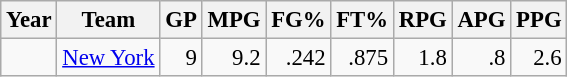<table class="wikitable sortable" style="font-size:95%; text-align:right;">
<tr>
<th>Year</th>
<th>Team</th>
<th>GP</th>
<th>MPG</th>
<th>FG%</th>
<th>FT%</th>
<th>RPG</th>
<th>APG</th>
<th>PPG</th>
</tr>
<tr>
<td style="text-align:left;"></td>
<td style="text-align:left;"><a href='#'>New York</a></td>
<td>9</td>
<td>9.2</td>
<td>.242</td>
<td>.875</td>
<td>1.8</td>
<td>.8</td>
<td>2.6</td>
</tr>
</table>
